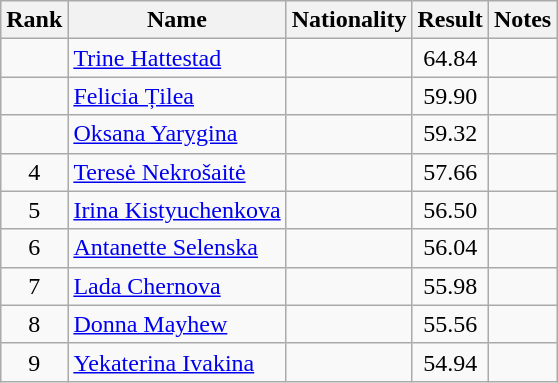<table class="wikitable sortable" style="text-align:center">
<tr>
<th>Rank</th>
<th>Name</th>
<th>Nationality</th>
<th>Result</th>
<th>Notes</th>
</tr>
<tr>
<td></td>
<td align=left><a href='#'>Trine Hattestad</a></td>
<td align=left></td>
<td>64.84</td>
<td></td>
</tr>
<tr>
<td></td>
<td align=left><a href='#'>Felicia Țilea</a></td>
<td align=left></td>
<td>59.90</td>
<td></td>
</tr>
<tr>
<td></td>
<td align=left><a href='#'>Oksana Yarygina</a></td>
<td align=left></td>
<td>59.32</td>
<td></td>
</tr>
<tr>
<td>4</td>
<td align=left><a href='#'>Teresė Nekrošaitė</a></td>
<td align=left></td>
<td>57.66</td>
<td></td>
</tr>
<tr>
<td>5</td>
<td align=left><a href='#'>Irina Kistyuchenkova</a></td>
<td align=left></td>
<td>56.50</td>
<td></td>
</tr>
<tr>
<td>6</td>
<td align=left><a href='#'>Antanette Selenska</a></td>
<td align=left></td>
<td>56.04</td>
<td></td>
</tr>
<tr>
<td>7</td>
<td align=left><a href='#'>Lada Chernova</a></td>
<td align=left></td>
<td>55.98</td>
<td></td>
</tr>
<tr>
<td>8</td>
<td align=left><a href='#'>Donna Mayhew</a></td>
<td align=left></td>
<td>55.56</td>
<td></td>
</tr>
<tr>
<td>9</td>
<td align=left><a href='#'>Yekaterina Ivakina</a></td>
<td align=left></td>
<td>54.94</td>
<td></td>
</tr>
</table>
